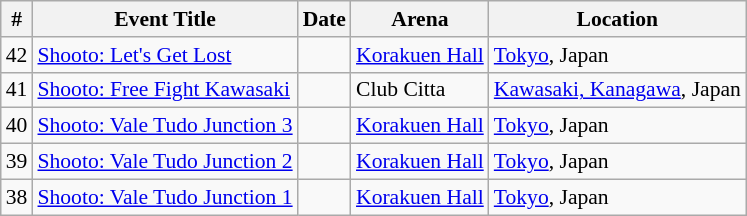<table class="sortable wikitable succession-box" style="font-size:90%;">
<tr>
<th scope="col">#</th>
<th scope="col">Event Title</th>
<th scope="col">Date</th>
<th scope="col">Arena</th>
<th scope="col">Location</th>
</tr>
<tr>
<td align=center>42</td>
<td><a href='#'>Shooto: Let's Get Lost</a></td>
<td></td>
<td><a href='#'>Korakuen Hall</a></td>
<td><a href='#'>Tokyo</a>, Japan</td>
</tr>
<tr>
<td align=center>41</td>
<td><a href='#'>Shooto: Free Fight Kawasaki</a></td>
<td></td>
<td>Club Citta</td>
<td><a href='#'>Kawasaki, Kanagawa</a>, Japan</td>
</tr>
<tr>
<td align=center>40</td>
<td><a href='#'>Shooto: Vale Tudo Junction 3</a></td>
<td></td>
<td><a href='#'>Korakuen Hall</a></td>
<td><a href='#'>Tokyo</a>, Japan</td>
</tr>
<tr>
<td align=center>39</td>
<td><a href='#'>Shooto: Vale Tudo Junction 2</a></td>
<td></td>
<td><a href='#'>Korakuen Hall</a></td>
<td><a href='#'>Tokyo</a>, Japan</td>
</tr>
<tr>
<td align=center>38</td>
<td><a href='#'>Shooto: Vale Tudo Junction 1</a></td>
<td></td>
<td><a href='#'>Korakuen Hall</a></td>
<td><a href='#'>Tokyo</a>, Japan</td>
</tr>
</table>
